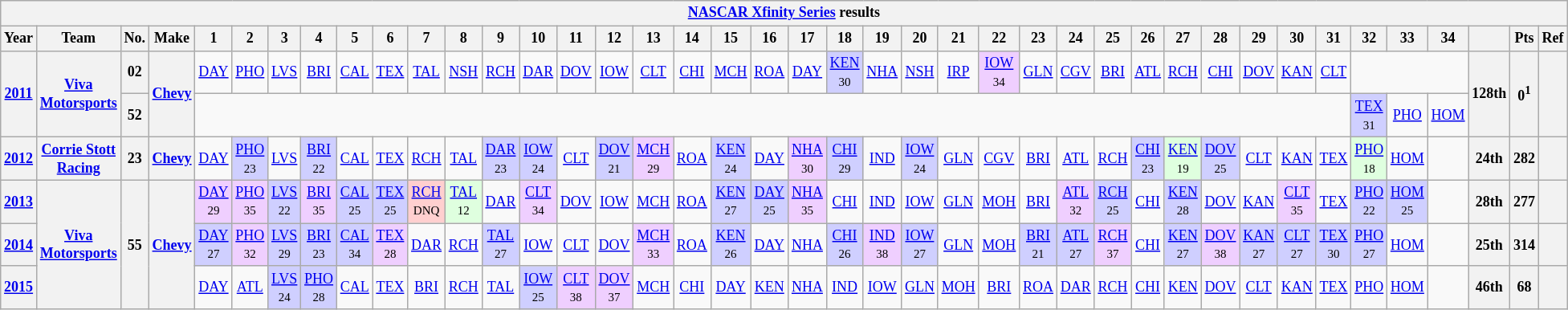<table class="wikitable" style="text-align:center; font-size:75%">
<tr>
<th colspan=45><a href='#'>NASCAR Xfinity Series</a> results</th>
</tr>
<tr>
<th>Year</th>
<th>Team</th>
<th>No.</th>
<th>Make</th>
<th>1</th>
<th>2</th>
<th>3</th>
<th>4</th>
<th>5</th>
<th>6</th>
<th>7</th>
<th>8</th>
<th>9</th>
<th>10</th>
<th>11</th>
<th>12</th>
<th>13</th>
<th>14</th>
<th>15</th>
<th>16</th>
<th>17</th>
<th>18</th>
<th>19</th>
<th>20</th>
<th>21</th>
<th>22</th>
<th>23</th>
<th>24</th>
<th>25</th>
<th>26</th>
<th>27</th>
<th>28</th>
<th>29</th>
<th>30</th>
<th>31</th>
<th>32</th>
<th>33</th>
<th>34</th>
<th></th>
<th>Pts</th>
<th>Ref</th>
</tr>
<tr>
<th rowspan=2><a href='#'>2011</a></th>
<th rowspan=2><a href='#'>Viva Motorsports</a></th>
<th>02</th>
<th rowspan=2><a href='#'>Chevy</a></th>
<td><a href='#'>DAY</a></td>
<td><a href='#'>PHO</a></td>
<td><a href='#'>LVS</a></td>
<td><a href='#'>BRI</a></td>
<td><a href='#'>CAL</a></td>
<td><a href='#'>TEX</a></td>
<td><a href='#'>TAL</a></td>
<td><a href='#'>NSH</a></td>
<td><a href='#'>RCH</a></td>
<td><a href='#'>DAR</a></td>
<td><a href='#'>DOV</a></td>
<td><a href='#'>IOW</a></td>
<td><a href='#'>CLT</a></td>
<td><a href='#'>CHI</a></td>
<td><a href='#'>MCH</a></td>
<td><a href='#'>ROA</a></td>
<td><a href='#'>DAY</a></td>
<td style="background:#CFCFFF;"><a href='#'>KEN</a><br><small>30</small></td>
<td><a href='#'>NHA</a></td>
<td><a href='#'>NSH</a></td>
<td><a href='#'>IRP</a></td>
<td style="background:#EFCFFF;"><a href='#'>IOW</a><br><small>34</small></td>
<td><a href='#'>GLN</a></td>
<td><a href='#'>CGV</a></td>
<td><a href='#'>BRI</a></td>
<td><a href='#'>ATL</a></td>
<td><a href='#'>RCH</a></td>
<td><a href='#'>CHI</a></td>
<td><a href='#'>DOV</a></td>
<td><a href='#'>KAN</a></td>
<td><a href='#'>CLT</a></td>
<td colspan=3></td>
<th rowspan=2>128th</th>
<th rowspan=2>0<sup>1</sup></th>
<th rowspan=2></th>
</tr>
<tr>
<th>52</th>
<td colspan=31></td>
<td style="background:#CFCFFF;"><a href='#'>TEX</a><br><small>31</small></td>
<td><a href='#'>PHO</a></td>
<td><a href='#'>HOM</a></td>
</tr>
<tr>
<th><a href='#'>2012</a></th>
<th><a href='#'>Corrie Stott Racing</a></th>
<th>23</th>
<th><a href='#'>Chevy</a></th>
<td><a href='#'>DAY</a></td>
<td style="background:#CFCFFF;"><a href='#'>PHO</a><br><small>23</small></td>
<td><a href='#'>LVS</a></td>
<td style="background:#CFCFFF;"><a href='#'>BRI</a><br><small>22</small></td>
<td><a href='#'>CAL</a></td>
<td><a href='#'>TEX</a></td>
<td><a href='#'>RCH</a></td>
<td><a href='#'>TAL</a></td>
<td style="background:#CFCFFF;"><a href='#'>DAR</a><br><small>23</small></td>
<td style="background:#CFCFFF;"><a href='#'>IOW</a><br><small>24</small></td>
<td><a href='#'>CLT</a></td>
<td style="background:#CFCFFF;"><a href='#'>DOV</a><br><small>21</small></td>
<td style="background:#EFCFFF;"><a href='#'>MCH</a><br><small>29</small></td>
<td><a href='#'>ROA</a></td>
<td style="background:#CFCFFF;"><a href='#'>KEN</a><br><small>24</small></td>
<td><a href='#'>DAY</a></td>
<td style="background:#EFCFFF;"><a href='#'>NHA</a><br><small>30</small></td>
<td style="background:#CFCFFF;"><a href='#'>CHI</a><br><small>29</small></td>
<td><a href='#'>IND</a></td>
<td style="background:#CFCFFF;"><a href='#'>IOW</a><br><small>24</small></td>
<td><a href='#'>GLN</a></td>
<td><a href='#'>CGV</a></td>
<td><a href='#'>BRI</a></td>
<td><a href='#'>ATL</a></td>
<td><a href='#'>RCH</a></td>
<td style="background:#CFCFFF;"><a href='#'>CHI</a><br><small>23</small></td>
<td style="background:#DFFFDF;"><a href='#'>KEN</a><br><small>19</small></td>
<td style="background:#CFCFFF;"><a href='#'>DOV</a><br><small>25</small></td>
<td><a href='#'>CLT</a></td>
<td><a href='#'>KAN</a></td>
<td><a href='#'>TEX</a></td>
<td style="background:#DFFFDF;"><a href='#'>PHO</a><br><small>18</small></td>
<td><a href='#'>HOM</a></td>
<td></td>
<th>24th</th>
<th>282</th>
<th></th>
</tr>
<tr>
<th><a href='#'>2013</a></th>
<th rowspan=3><a href='#'>Viva Motorsports</a></th>
<th rowspan=3>55</th>
<th rowspan=3><a href='#'>Chevy</a></th>
<td style="background:#EFCFFF;"><a href='#'>DAY</a><br><small>29</small></td>
<td style="background:#EFCFFF;"><a href='#'>PHO</a><br><small>35</small></td>
<td style="background:#CFCFFF;"><a href='#'>LVS</a><br><small>22</small></td>
<td style="background:#EFCFFF;"><a href='#'>BRI</a><br><small>35</small></td>
<td style="background:#CFCFFF;"><a href='#'>CAL</a><br><small>25</small></td>
<td style="background:#CFCFFF;"><a href='#'>TEX</a><br><small>25</small></td>
<td style="background:#FFCFCF;"><a href='#'>RCH</a><br><small>DNQ</small></td>
<td style="background:#DFFFDF;"><a href='#'>TAL</a><br><small>12</small></td>
<td><a href='#'>DAR</a></td>
<td style="background:#EFCFFF;"><a href='#'>CLT</a><br><small>34</small></td>
<td><a href='#'>DOV</a></td>
<td><a href='#'>IOW</a></td>
<td><a href='#'>MCH</a></td>
<td><a href='#'>ROA</a></td>
<td style="background:#CFCFFF;"><a href='#'>KEN</a><br><small>27</small></td>
<td style="background:#CFCFFF;"><a href='#'>DAY</a><br><small>25</small></td>
<td style="background:#EFCFFF;"><a href='#'>NHA</a><br><small>35</small></td>
<td><a href='#'>CHI</a></td>
<td><a href='#'>IND</a></td>
<td><a href='#'>IOW</a></td>
<td><a href='#'>GLN</a></td>
<td><a href='#'>MOH</a></td>
<td><a href='#'>BRI</a></td>
<td style="background:#EFCFFF;"><a href='#'>ATL</a><br><small>32</small></td>
<td style="background:#CFCFFF;"><a href='#'>RCH</a><br><small>25</small></td>
<td><a href='#'>CHI</a></td>
<td style="background:#CFCFFF;"><a href='#'>KEN</a><br><small>28</small></td>
<td><a href='#'>DOV</a></td>
<td><a href='#'>KAN</a></td>
<td style="background:#EFCFFF;"><a href='#'>CLT</a><br><small>35</small></td>
<td><a href='#'>TEX</a></td>
<td style="background:#CFCFFF;"><a href='#'>PHO</a><br><small>22</small></td>
<td style="background:#CFCFFF;"><a href='#'>HOM</a><br><small>25</small></td>
<td></td>
<th>28th</th>
<th>277</th>
<th></th>
</tr>
<tr>
<th><a href='#'>2014</a></th>
<td style="background:#CFCFFF;"><a href='#'>DAY</a><br><small>27</small></td>
<td style="background:#EFCFFF;"><a href='#'>PHO</a><br><small>32</small></td>
<td style="background:#CFCFFF;"><a href='#'>LVS</a><br><small>29</small></td>
<td style="background:#CFCFFF;"><a href='#'>BRI</a><br><small>23</small></td>
<td style="background:#CFCFFF;"><a href='#'>CAL</a><br><small>34</small></td>
<td style="background:#EFCFFF;"><a href='#'>TEX</a><br><small>28</small></td>
<td><a href='#'>DAR</a></td>
<td><a href='#'>RCH</a></td>
<td style="background:#CFCFFF;"><a href='#'>TAL</a><br><small>27</small></td>
<td><a href='#'>IOW</a></td>
<td><a href='#'>CLT</a></td>
<td><a href='#'>DOV</a></td>
<td style="background:#EFCFFF;"><a href='#'>MCH</a><br><small>33</small></td>
<td><a href='#'>ROA</a></td>
<td style="background:#CFCFFF;"><a href='#'>KEN</a><br><small>26</small></td>
<td><a href='#'>DAY</a></td>
<td><a href='#'>NHA</a></td>
<td style="background:#CFCFFF;"><a href='#'>CHI</a><br><small>26</small></td>
<td style="background:#EFCFFF;"><a href='#'>IND</a><br><small>38</small></td>
<td style="background:#CFCFFF;"><a href='#'>IOW</a><br><small>27</small></td>
<td><a href='#'>GLN</a></td>
<td><a href='#'>MOH</a></td>
<td style="background:#CFCFFF;"><a href='#'>BRI</a><br><small>21</small></td>
<td style="background:#CFCFFF;"><a href='#'>ATL</a><br><small>27</small></td>
<td style="background:#EFCFFF;"><a href='#'>RCH</a><br><small>37</small></td>
<td><a href='#'>CHI</a></td>
<td style="background:#CFCFFF;"><a href='#'>KEN</a><br><small>27</small></td>
<td style="background:#EFCFFF;"><a href='#'>DOV</a><br><small>38</small></td>
<td style="background:#CFCFFF;"><a href='#'>KAN</a><br><small>27</small></td>
<td style="background:#CFCFFF;"><a href='#'>CLT</a><br><small>27</small></td>
<td style="background:#CFCFFF;"><a href='#'>TEX</a><br><small>30</small></td>
<td style="background:#CFCFFF;"><a href='#'>PHO</a><br><small>27</small></td>
<td><a href='#'>HOM</a></td>
<td></td>
<th>25th</th>
<th>314</th>
<th></th>
</tr>
<tr>
<th><a href='#'>2015</a></th>
<td><a href='#'>DAY</a></td>
<td><a href='#'>ATL</a></td>
<td style="background:#CFCFFF;"><a href='#'>LVS</a><br><small>24</small></td>
<td style="background:#CFCFFF;"><a href='#'>PHO</a><br><small>28</small></td>
<td><a href='#'>CAL</a></td>
<td><a href='#'>TEX</a></td>
<td><a href='#'>BRI</a></td>
<td><a href='#'>RCH</a></td>
<td><a href='#'>TAL</a></td>
<td style="background:#CFCFFF;"><a href='#'>IOW</a><br><small>25</small></td>
<td style="background:#EFCFFF;"><a href='#'>CLT</a><br><small>38</small></td>
<td style="background:#EFCFFF;"><a href='#'>DOV</a><br><small>37</small></td>
<td><a href='#'>MCH</a></td>
<td><a href='#'>CHI</a></td>
<td><a href='#'>DAY</a></td>
<td><a href='#'>KEN</a></td>
<td><a href='#'>NHA</a></td>
<td><a href='#'>IND</a></td>
<td><a href='#'>IOW</a></td>
<td><a href='#'>GLN</a></td>
<td><a href='#'>MOH</a></td>
<td><a href='#'>BRI</a></td>
<td><a href='#'>ROA</a></td>
<td><a href='#'>DAR</a></td>
<td><a href='#'>RCH</a></td>
<td><a href='#'>CHI</a></td>
<td><a href='#'>KEN</a></td>
<td><a href='#'>DOV</a></td>
<td><a href='#'>CLT</a></td>
<td><a href='#'>KAN</a></td>
<td><a href='#'>TEX</a></td>
<td><a href='#'>PHO</a></td>
<td><a href='#'>HOM</a></td>
<td></td>
<th>46th</th>
<th>68</th>
<th></th>
</tr>
</table>
